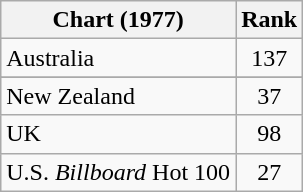<table class="wikitable sortable">
<tr>
<th>Chart (1977)</th>
<th>Rank</th>
</tr>
<tr>
<td>Australia</td>
<td style="text-align:center;">137</td>
</tr>
<tr>
</tr>
<tr>
<td>New Zealand</td>
<td style="text-align:center;">37</td>
</tr>
<tr>
<td>UK</td>
<td style="text-align:center;">98</td>
</tr>
<tr>
<td>U.S. <em>Billboard</em> Hot 100</td>
<td style="text-align:center;">27</td>
</tr>
</table>
